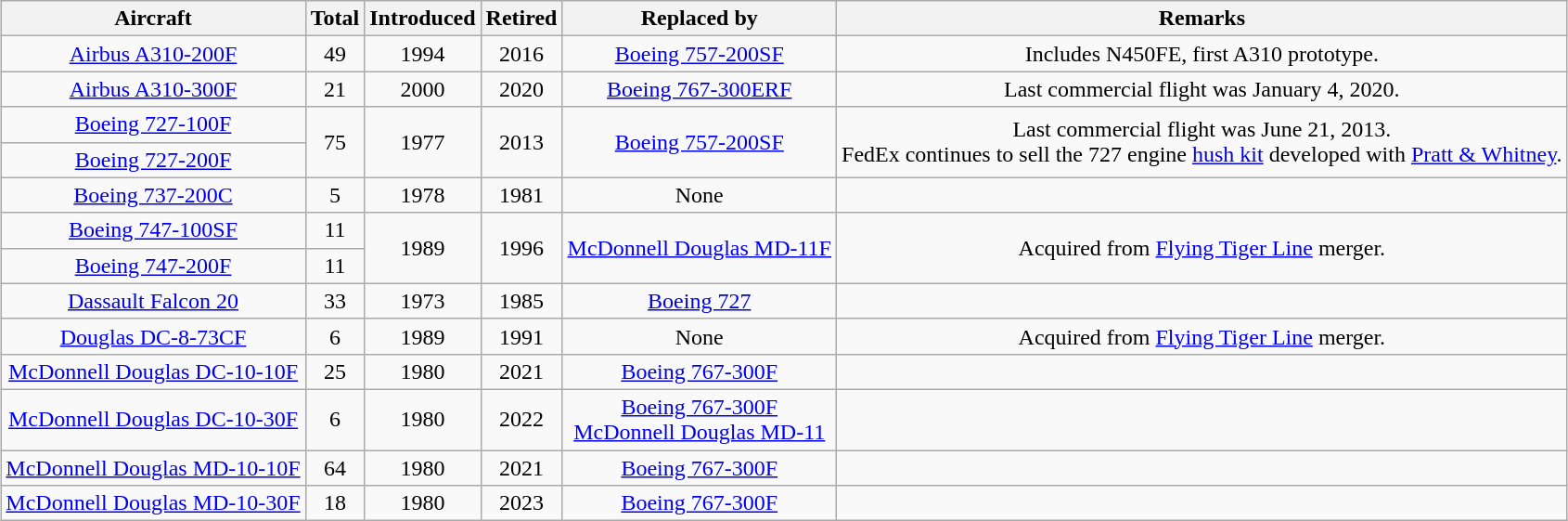<table class="wikitable" style="margin-left:auto; margin-right:auto; text-align:center">
<tr>
<th>Aircraft</th>
<th>Total</th>
<th>Introduced</th>
<th>Retired</th>
<th>Replaced by</th>
<th>Remarks</th>
</tr>
<tr>
<td><a href='#'>Airbus A310-200F</a></td>
<td>49</td>
<td>1994</td>
<td>2016</td>
<td><a href='#'>Boeing 757-200SF</a></td>
<td>Includes N450FE, first A310 prototype.</td>
</tr>
<tr>
<td><a href='#'>Airbus A310-300F</a></td>
<td>21</td>
<td>2000</td>
<td>2020</td>
<td><a href='#'>Boeing 767-300ERF</a></td>
<td>Last commercial flight was January 4, 2020.</td>
</tr>
<tr>
<td><a href='#'>Boeing 727-100F</a></td>
<td rowspan=2>75</td>
<td rowspan=2>1977</td>
<td rowspan=2>2013</td>
<td rowspan=2><a href='#'>Boeing 757-200SF</a></td>
<td rowspan=2>Last commercial flight was June 21, 2013.<br>FedEx continues to sell the 727 engine <a href='#'>hush kit</a> developed with <a href='#'>Pratt & Whitney</a>.</td>
</tr>
<tr>
<td><a href='#'>Boeing 727-200F</a></td>
</tr>
<tr>
<td><a href='#'>Boeing 737-200C</a></td>
<td>5</td>
<td>1978</td>
<td>1981</td>
<td>None</td>
<td></td>
</tr>
<tr>
<td><a href='#'>Boeing 747-100SF</a></td>
<td>11</td>
<td rowspan=2>1989</td>
<td rowspan=2>1996</td>
<td rowspan=2><a href='#'>McDonnell Douglas MD-11F</a></td>
<td rowspan=2>Acquired from <a href='#'>Flying Tiger Line</a> merger.</td>
</tr>
<tr>
<td><a href='#'>Boeing 747-200F</a></td>
<td>11</td>
</tr>
<tr>
<td><a href='#'>Dassault Falcon 20</a></td>
<td>33</td>
<td>1973</td>
<td>1985</td>
<td><a href='#'>Boeing 727</a></td>
<td></td>
</tr>
<tr>
<td><a href='#'>Douglas DC-8-73CF</a></td>
<td>6</td>
<td>1989</td>
<td>1991</td>
<td>None</td>
<td>Acquired from <a href='#'>Flying Tiger Line</a> merger.</td>
</tr>
<tr>
<td><a href='#'>McDonnell Douglas DC-10-10F</a></td>
<td>25</td>
<td>1980</td>
<td>2021</td>
<td><a href='#'>Boeing 767-300F</a></td>
<td></td>
</tr>
<tr>
<td><a href='#'>McDonnell Douglas DC-10-30F</a></td>
<td>6</td>
<td>1980</td>
<td>2022</td>
<td><a href='#'>Boeing 767-300F</a><br><a href='#'>McDonnell Douglas MD-11</a></td>
<td></td>
</tr>
<tr>
<td><a href='#'>McDonnell Douglas MD-10-10F</a></td>
<td>64</td>
<td>1980</td>
<td>2021</td>
<td><a href='#'>Boeing 767-300F</a></td>
<td></td>
</tr>
<tr>
<td><a href='#'>McDonnell Douglas MD-10-30F</a></td>
<td>18</td>
<td>1980</td>
<td>2023</td>
<td><a href='#'>Boeing 767-300F</a></td>
<td></td>
</tr>
</table>
